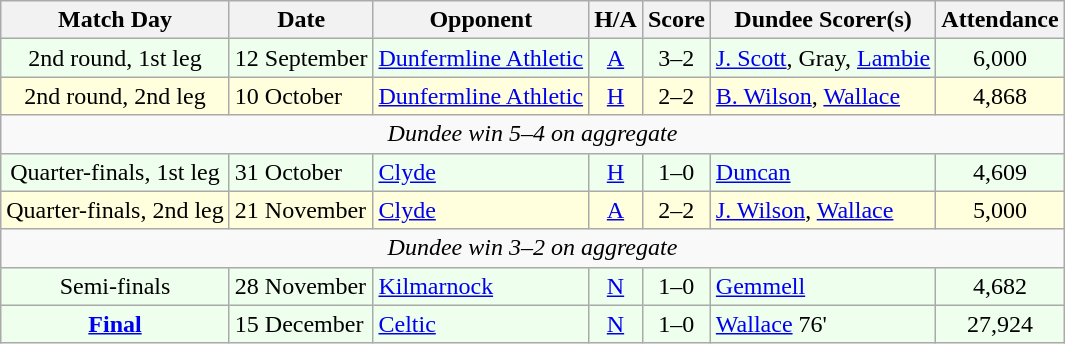<table class="wikitable" style="text-align:center">
<tr>
<th>Match Day</th>
<th>Date</th>
<th>Opponent</th>
<th>H/A</th>
<th>Score</th>
<th>Dundee Scorer(s)</th>
<th>Attendance</th>
</tr>
<tr bgcolor="#EEFFEE">
<td>2nd round, 1st leg</td>
<td align="left">12 September</td>
<td align="left"><a href='#'>Dunfermline Athletic</a></td>
<td><a href='#'>A</a></td>
<td>3–2</td>
<td align="left"><a href='#'>J. Scott</a>, Gray, <a href='#'>Lambie</a></td>
<td>6,000</td>
</tr>
<tr bgcolor="#FFFFDD">
<td>2nd round, 2nd leg</td>
<td align="left">10 October</td>
<td align="left"><a href='#'>Dunfermline Athletic</a></td>
<td><a href='#'>H</a></td>
<td>2–2</td>
<td align="left"><a href='#'>B. Wilson</a>, <a href='#'>Wallace</a></td>
<td>4,868</td>
</tr>
<tr>
<td colspan="7"><em>Dundee win 5–4 on aggregate</em></td>
</tr>
<tr bgcolor="#EEFFEE">
<td>Quarter-finals, 1st leg</td>
<td align="left">31 October</td>
<td align="left"><a href='#'>Clyde</a></td>
<td><a href='#'>H</a></td>
<td>1–0</td>
<td align="left"><a href='#'>Duncan</a></td>
<td>4,609</td>
</tr>
<tr bgcolor="#FFFFDD">
<td>Quarter-finals, 2nd leg</td>
<td align="left">21 November</td>
<td align="left"><a href='#'>Clyde</a></td>
<td><a href='#'>A</a></td>
<td>2–2</td>
<td align="left"><a href='#'>J. Wilson</a>, <a href='#'>Wallace</a></td>
<td>5,000</td>
</tr>
<tr>
<td colspan="7"><em>Dundee win 3–2 on aggregate</em></td>
</tr>
<tr bgcolor="#EEFFEE">
<td>Semi-finals</td>
<td align="left">28 November</td>
<td align="left"><a href='#'>Kilmarnock</a></td>
<td><a href='#'>N</a></td>
<td>1–0</td>
<td align="left"><a href='#'>Gemmell</a></td>
<td>4,682</td>
</tr>
<tr bgcolor="#EEFFEE">
<td><a href='#'><strong>Final</strong></a></td>
<td align="left">15 December</td>
<td align="left"><a href='#'>Celtic</a></td>
<td><a href='#'>N</a></td>
<td>1–0</td>
<td align="left"><a href='#'>Wallace</a> 76'</td>
<td>27,924</td>
</tr>
</table>
